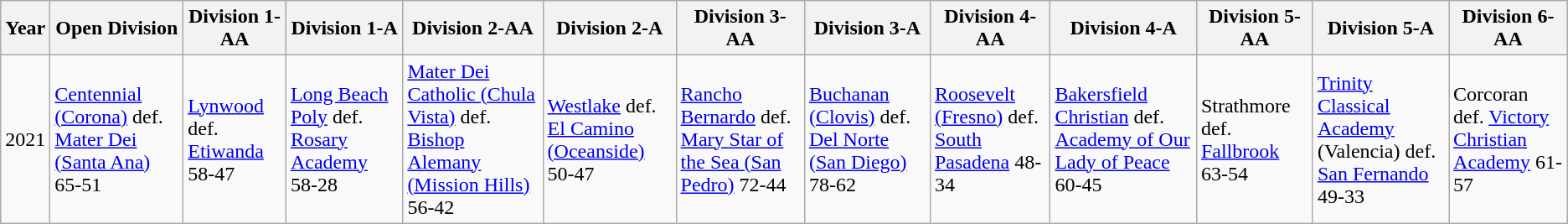<table class="wikitable sortable">
<tr>
<th>Year</th>
<th>Open Division</th>
<th>Division 1-AA</th>
<th>Division 1-A</th>
<th>Division 2-AA</th>
<th>Division 2-A</th>
<th>Division 3-AA</th>
<th>Division 3-A</th>
<th>Division 4-AA</th>
<th>Division 4-A</th>
<th>Division 5-AA</th>
<th>Division 5-A</th>
<th>Division 6-AA</th>
</tr>
<tr>
<td>2021</td>
<td><a href='#'>Centennial (Corona)</a> def. <a href='#'>Mater Dei (Santa Ana)</a> 65-51</td>
<td><a href='#'>Lynwood</a> def. <a href='#'>Etiwanda</a> 58-47</td>
<td><a href='#'>Long Beach Poly</a> def. <a href='#'>Rosary Academy</a> 58-28</td>
<td><a href='#'>Mater Dei Catholic (Chula Vista)</a> def. <a href='#'>Bishop Alemany (Mission Hills)</a> 56-42</td>
<td><a href='#'>Westlake</a> def. <a href='#'>El Camino (Oceanside)</a> 50-47</td>
<td><a href='#'>Rancho Bernardo</a> def. <a href='#'>Mary Star of the Sea (San Pedro)</a> 72-44</td>
<td><a href='#'>Buchanan (Clovis)</a> def. <a href='#'>Del Norte (San Diego)</a> 78-62</td>
<td><a href='#'>Roosevelt (Fresno)</a> def. <a href='#'>South Pasadena</a> 48-34</td>
<td><a href='#'>Bakersfield Christian</a> def. <a href='#'>Academy of Our Lady of Peace</a> 60-45</td>
<td>Strathmore def. <a href='#'>Fallbrook</a> 63-54</td>
<td><a href='#'>Trinity Classical Academy</a> (Valencia) def. <a href='#'>San Fernando</a> 49-33</td>
<td>Corcoran def. <a href='#'>Victory Christian Academy</a> 61-57</td>
</tr>
</table>
